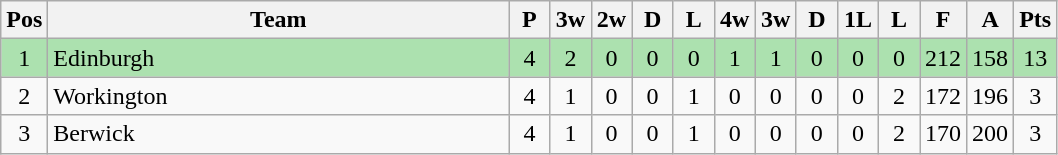<table class="wikitable" style="font-size: 100%">
<tr>
<th width=20>Pos</th>
<th width=300>Team</th>
<th width=20>P</th>
<th width=20>3w</th>
<th width=20>2w</th>
<th width=20>D</th>
<th width=20>L</th>
<th width=20>4w</th>
<th width=20>3w</th>
<th width=20>D</th>
<th width=20>1L</th>
<th width=20>L</th>
<th width=20>F</th>
<th width=20>A</th>
<th width=20>Pts</th>
</tr>
<tr align=center style="background:#ACE1AF">
<td>1</td>
<td align="left">Edinburgh</td>
<td>4</td>
<td>2</td>
<td>0</td>
<td>0</td>
<td>0</td>
<td>1</td>
<td>1</td>
<td>0</td>
<td>0</td>
<td>0</td>
<td>212</td>
<td>158</td>
<td>13</td>
</tr>
<tr align=center>
<td>2</td>
<td align="left">Workington</td>
<td>4</td>
<td>1</td>
<td>0</td>
<td>0</td>
<td>1</td>
<td>0</td>
<td>0</td>
<td>0</td>
<td>0</td>
<td>2</td>
<td>172</td>
<td>196</td>
<td>3</td>
</tr>
<tr align=center>
<td>3</td>
<td align="left">Berwick</td>
<td>4</td>
<td>1</td>
<td>0</td>
<td>0</td>
<td>1</td>
<td>0</td>
<td>0</td>
<td>0</td>
<td>0</td>
<td>2</td>
<td>170</td>
<td>200</td>
<td>3</td>
</tr>
</table>
